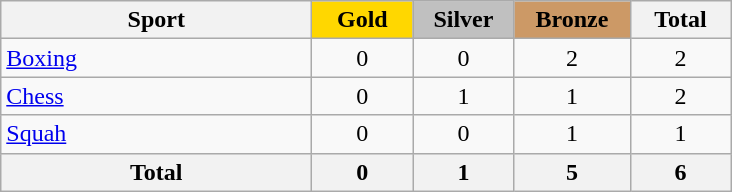<table class="wikitable sortable" style="text-align:center;">
<tr>
<th width=200>Sport</th>
<td bgcolor=gold width=60><strong>Gold</strong></td>
<td bgcolor=silver width=60><strong>Silver</strong></td>
<td bgcolor=#cc9966 width=70><strong>Bronze</strong></td>
<th width=60>Total</th>
</tr>
<tr>
<td align=left> <a href='#'>Boxing</a></td>
<td>0</td>
<td>0</td>
<td>2</td>
<td>2</td>
</tr>
<tr>
<td align=left> <a href='#'>Chess</a></td>
<td>0</td>
<td>1</td>
<td>1</td>
<td>2</td>
</tr>
<tr>
<td align=left> <a href='#'>Squah</a></td>
<td>0</td>
<td>0</td>
<td>1</td>
<td>1</td>
</tr>
<tr>
<th>Total</th>
<th>0</th>
<th>1</th>
<th>5</th>
<th>6</th>
</tr>
</table>
